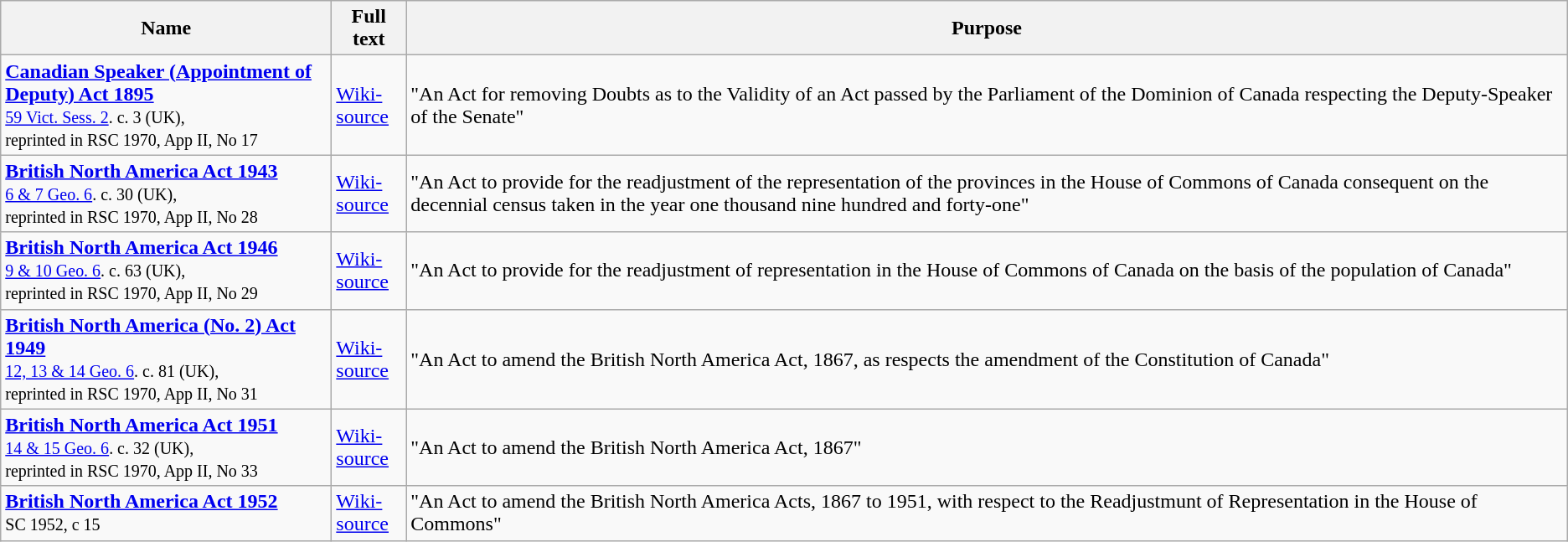<table class=wikitable>
<tr>
<th style="width:16em">Name</th>
<th>Full text</th>
<th>Purpose</th>
</tr>
<tr>
<td style style="text-align:center"><strong><a href='#'>Canadian Speaker (Appointment of Deputy) Act 1895</a></strong><br><small><a href='#'>59 Vict. Sess. 2</a>. c. 3 (UK),<br>reprinted in RSC 1970, App II, No 17</small></td>
<td><a href='#'>Wiki-<br>source</a></td>
<td>"An Act for removing Doubts as to the Validity of an Act passed by the Parliament of the Dominion of Canada respecting the Deputy-Speaker of the Senate"</td>
</tr>
<tr>
<td style style="text-align:center"><strong><a href='#'>British North America Act 1943</a></strong><br><small><a href='#'>6 & 7 Geo. 6</a>. c. 30 (UK),<br>reprinted in RSC 1970, App II, No 28</small></td>
<td><a href='#'>Wiki-<br>source</a></td>
<td>"An Act to provide for the readjustment of the representation of the provinces in the House of Commons of Canada consequent on the decennial census taken in the year one thousand nine hundred and forty-one"</td>
</tr>
<tr>
<td style style="text-align:center"><strong><a href='#'>British North America Act 1946</a></strong><br><small><a href='#'>9 & 10 Geo. 6</a>. c. 63 (UK),<br>reprinted in RSC 1970, App II, No 29</small></td>
<td><a href='#'>Wiki-<br>source</a></td>
<td>"An Act to provide for the readjustment of representation in the House of Commons of Canada on the basis of the population of Canada"</td>
</tr>
<tr>
<td style style="text-align:center"><strong><a href='#'>British North America (No. 2) Act 1949</a></strong><br><small><a href='#'>12, 13 & 14 Geo. 6</a>. c. 81 (UK),<br>reprinted in RSC 1970, App II, No 31</small></td>
<td><a href='#'>Wiki-<br>source</a></td>
<td>"An Act to amend the British North America Act, 1867, as respects the amendment of the Constitution of Canada"</td>
</tr>
<tr>
<td style style="text-align:center"><strong><a href='#'>British North America Act 1951</a></strong><br><small><a href='#'>14 & 15 Geo. 6</a>. c. 32 (UK),<br>reprinted in RSC 1970, App II, No 33</small></td>
<td><a href='#'>Wiki-<br>source</a></td>
<td>"An Act to amend the British North America Act, 1867"</td>
</tr>
<tr>
<td style style="text-align:center"><strong><a href='#'>British North America Act 1952</a></strong><br><small>SC 1952, c 15</small></td>
<td><a href='#'>Wiki-<br>source</a></td>
<td>"An Act to amend the British North America Acts, 1867 to 1951, with respect to the Readjustmunt of Representation in the House of Commons"</td>
</tr>
</table>
